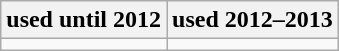<table class="wikitable" style="text-align:center">
<tr>
<th>used until 2012</th>
<th>used 2012–2013</th>
</tr>
<tr>
<td></td>
<td></td>
</tr>
</table>
